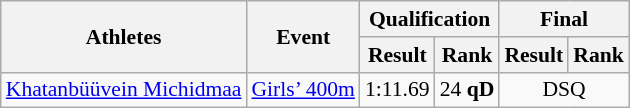<table class="wikitable" border="1" style="font-size:90%">
<tr>
<th rowspan=2>Athletes</th>
<th rowspan=2>Event</th>
<th colspan=2>Qualification</th>
<th colspan=2>Final</th>
</tr>
<tr>
<th>Result</th>
<th>Rank</th>
<th>Result</th>
<th>Rank</th>
</tr>
<tr>
<td><a href='#'>Khatanbüüvein Michidmaa</a></td>
<td><a href='#'>Girls’ 400m</a></td>
<td align=center>1:11.69</td>
<td align=center>24 <strong>qD</strong></td>
<td align=center colspan=2>DSQ</td>
</tr>
</table>
